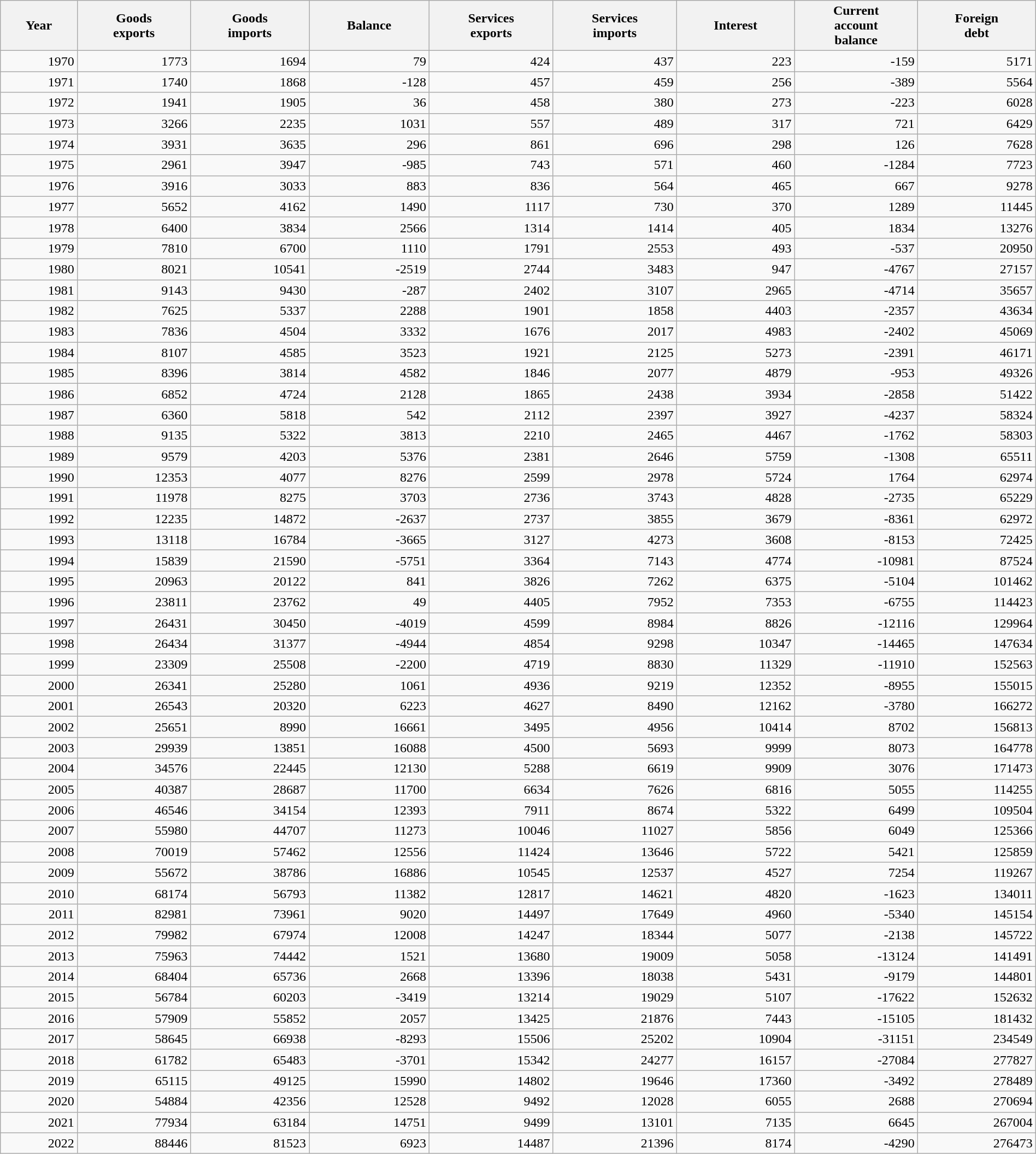<table class="wikitable sortable" style="text-align:right" width="100%">
<tr>
<th>Year</th>
<th>Goods<br>exports</th>
<th>Goods<br>imports</th>
<th>Balance</th>
<th>Services<br>exports</th>
<th>Services<br>imports</th>
<th>Interest</th>
<th>Current<br>account<br>balance</th>
<th>Foreign<br>debt<small></small></th>
</tr>
<tr align=right>
<td>1970</td>
<td>1773</td>
<td>1694</td>
<td>79</td>
<td>424</td>
<td>437</td>
<td>223</td>
<td>-159</td>
<td>5171</td>
</tr>
<tr align=right>
<td>1971</td>
<td>1740</td>
<td>1868</td>
<td>-128</td>
<td>457</td>
<td>459</td>
<td>256</td>
<td>-389</td>
<td>5564</td>
</tr>
<tr align=right>
<td>1972</td>
<td>1941</td>
<td>1905</td>
<td>36</td>
<td>458</td>
<td>380</td>
<td>273</td>
<td>-223</td>
<td>6028</td>
</tr>
<tr align=right>
<td>1973</td>
<td>3266</td>
<td>2235</td>
<td>1031</td>
<td>557</td>
<td>489</td>
<td>317</td>
<td>721</td>
<td>6429</td>
</tr>
<tr align=right>
<td>1974</td>
<td>3931</td>
<td>3635</td>
<td>296</td>
<td>861</td>
<td>696</td>
<td>298</td>
<td>126</td>
<td>7628</td>
</tr>
<tr align=right>
<td>1975</td>
<td>2961</td>
<td>3947</td>
<td>-985</td>
<td>743</td>
<td>571</td>
<td>460</td>
<td>-1284</td>
<td>7723</td>
</tr>
<tr align=right>
<td>1976</td>
<td>3916</td>
<td>3033</td>
<td>883</td>
<td>836</td>
<td>564</td>
<td>465</td>
<td>667</td>
<td>9278</td>
</tr>
<tr align=right>
<td>1977</td>
<td>5652</td>
<td>4162</td>
<td>1490</td>
<td>1117</td>
<td>730</td>
<td>370</td>
<td>1289</td>
<td>11445</td>
</tr>
<tr align=right>
<td>1978</td>
<td>6400</td>
<td>3834</td>
<td>2566</td>
<td>1314</td>
<td>1414</td>
<td>405</td>
<td>1834</td>
<td>13276</td>
</tr>
<tr align=right>
<td>1979</td>
<td>7810</td>
<td>6700</td>
<td>1110</td>
<td>1791</td>
<td>2553</td>
<td>493</td>
<td>-537</td>
<td>20950</td>
</tr>
<tr align=right>
<td>1980</td>
<td>8021</td>
<td>10541</td>
<td>-2519</td>
<td>2744</td>
<td>3483</td>
<td>947</td>
<td>-4767</td>
<td>27157</td>
</tr>
<tr align=right>
<td>1981</td>
<td>9143</td>
<td>9430</td>
<td>-287</td>
<td>2402</td>
<td>3107</td>
<td>2965</td>
<td>-4714</td>
<td>35657</td>
</tr>
<tr align=right>
<td>1982</td>
<td>7625</td>
<td>5337</td>
<td>2288</td>
<td>1901</td>
<td>1858</td>
<td>4403</td>
<td>-2357</td>
<td>43634</td>
</tr>
<tr align=right>
<td>1983</td>
<td>7836</td>
<td>4504</td>
<td>3332</td>
<td>1676</td>
<td>2017</td>
<td>4983</td>
<td>-2402</td>
<td>45069</td>
</tr>
<tr align=right>
<td>1984</td>
<td>8107</td>
<td>4585</td>
<td>3523</td>
<td>1921</td>
<td>2125</td>
<td>5273</td>
<td>-2391</td>
<td>46171</td>
</tr>
<tr align=right>
<td>1985</td>
<td>8396</td>
<td>3814</td>
<td>4582</td>
<td>1846</td>
<td>2077</td>
<td>4879</td>
<td>-953</td>
<td>49326</td>
</tr>
<tr align=right>
<td>1986</td>
<td>6852</td>
<td>4724</td>
<td>2128</td>
<td>1865</td>
<td>2438</td>
<td>3934</td>
<td>-2858</td>
<td>51422</td>
</tr>
<tr align=right>
<td>1987</td>
<td>6360</td>
<td>5818</td>
<td>542</td>
<td>2112</td>
<td>2397</td>
<td>3927</td>
<td>-4237</td>
<td>58324</td>
</tr>
<tr align=right>
<td>1988</td>
<td>9135</td>
<td>5322</td>
<td>3813</td>
<td>2210</td>
<td>2465</td>
<td>4467</td>
<td>-1762</td>
<td>58303</td>
</tr>
<tr align=right>
<td>1989</td>
<td>9579</td>
<td>4203</td>
<td>5376</td>
<td>2381</td>
<td>2646</td>
<td>5759</td>
<td>-1308</td>
<td>65511</td>
</tr>
<tr align=right>
<td>1990</td>
<td>12353</td>
<td>4077</td>
<td>8276</td>
<td>2599</td>
<td>2978</td>
<td>5724</td>
<td>1764</td>
<td>62974</td>
</tr>
<tr align=right>
<td>1991</td>
<td>11978</td>
<td>8275</td>
<td>3703</td>
<td>2736</td>
<td>3743</td>
<td>4828</td>
<td>-2735</td>
<td>65229</td>
</tr>
<tr align=right>
<td>1992</td>
<td>12235</td>
<td>14872</td>
<td>-2637</td>
<td>2737</td>
<td>3855</td>
<td>3679</td>
<td>-8361</td>
<td>62972</td>
</tr>
<tr align=right>
<td>1993</td>
<td>13118</td>
<td>16784</td>
<td>-3665</td>
<td>3127</td>
<td>4273</td>
<td>3608</td>
<td>-8153</td>
<td>72425</td>
</tr>
<tr align=right>
<td>1994</td>
<td>15839</td>
<td>21590</td>
<td>-5751</td>
<td>3364</td>
<td>7143</td>
<td>4774</td>
<td>-10981</td>
<td>87524</td>
</tr>
<tr align=right>
<td>1995</td>
<td>20963</td>
<td>20122</td>
<td>841</td>
<td>3826</td>
<td>7262</td>
<td>6375</td>
<td>-5104</td>
<td>101462</td>
</tr>
<tr align=right>
<td>1996</td>
<td>23811</td>
<td>23762</td>
<td>49</td>
<td>4405</td>
<td>7952</td>
<td>7353</td>
<td>-6755</td>
<td>114423</td>
</tr>
<tr align=right>
<td>1997</td>
<td>26431</td>
<td>30450</td>
<td>-4019</td>
<td>4599</td>
<td>8984</td>
<td>8826</td>
<td>-12116</td>
<td>129964</td>
</tr>
<tr align=right>
<td>1998</td>
<td>26434</td>
<td>31377</td>
<td>-4944</td>
<td>4854</td>
<td>9298</td>
<td>10347</td>
<td>-14465</td>
<td>147634</td>
</tr>
<tr align=right>
<td>1999</td>
<td>23309</td>
<td>25508</td>
<td>-2200</td>
<td>4719</td>
<td>8830</td>
<td>11329</td>
<td>-11910</td>
<td>152563</td>
</tr>
<tr align=right>
<td>2000</td>
<td>26341</td>
<td>25280</td>
<td>1061</td>
<td>4936</td>
<td>9219</td>
<td>12352</td>
<td>-8955</td>
<td>155015</td>
</tr>
<tr align=right>
<td>2001</td>
<td>26543</td>
<td>20320</td>
<td>6223</td>
<td>4627</td>
<td>8490</td>
<td>12162</td>
<td>-3780</td>
<td>166272</td>
</tr>
<tr align=right>
<td>2002</td>
<td>25651</td>
<td>8990</td>
<td>16661</td>
<td>3495</td>
<td>4956</td>
<td>10414</td>
<td>8702</td>
<td>156813</td>
</tr>
<tr align=right>
<td>2003</td>
<td>29939</td>
<td>13851</td>
<td>16088</td>
<td>4500</td>
<td>5693</td>
<td>9999</td>
<td>8073</td>
<td>164778</td>
</tr>
<tr align=right>
<td>2004</td>
<td>34576</td>
<td>22445</td>
<td>12130</td>
<td>5288</td>
<td>6619</td>
<td>9909</td>
<td>3076</td>
<td>171473</td>
</tr>
<tr align=right>
<td>2005</td>
<td>40387</td>
<td>28687</td>
<td>11700</td>
<td>6634</td>
<td>7626</td>
<td>6816</td>
<td>5055</td>
<td>114255</td>
</tr>
<tr align=right>
<td>2006</td>
<td>46546</td>
<td>34154</td>
<td>12393</td>
<td>7911</td>
<td>8674</td>
<td>5322</td>
<td>6499</td>
<td>109504</td>
</tr>
<tr align=right>
<td>2007</td>
<td>55980</td>
<td>44707</td>
<td>11273</td>
<td>10046</td>
<td>11027</td>
<td>5856</td>
<td>6049</td>
<td>125366</td>
</tr>
<tr align=right>
<td>2008</td>
<td>70019</td>
<td>57462</td>
<td>12556</td>
<td>11424</td>
<td>13646</td>
<td>5722</td>
<td>5421</td>
<td>125859</td>
</tr>
<tr align=right>
<td>2009</td>
<td>55672</td>
<td>38786</td>
<td>16886</td>
<td>10545</td>
<td>12537</td>
<td>4527</td>
<td>7254</td>
<td>119267</td>
</tr>
<tr align=right>
<td>2010</td>
<td>68174</td>
<td>56793</td>
<td>11382</td>
<td>12817</td>
<td>14621</td>
<td>4820</td>
<td>-1623</td>
<td>134011</td>
</tr>
<tr align=right>
<td>2011</td>
<td>82981</td>
<td>73961</td>
<td>9020</td>
<td>14497</td>
<td>17649</td>
<td>4960</td>
<td>-5340</td>
<td>145154</td>
</tr>
<tr align=right>
<td>2012</td>
<td>79982</td>
<td>67974</td>
<td>12008</td>
<td>14247</td>
<td>18344</td>
<td>5077</td>
<td>-2138</td>
<td>145722</td>
</tr>
<tr align=right>
<td>2013</td>
<td>75963</td>
<td>74442</td>
<td>1521</td>
<td>13680</td>
<td>19009</td>
<td>5058</td>
<td>-13124</td>
<td>141491</td>
</tr>
<tr align=right>
<td>2014</td>
<td>68404</td>
<td>65736</td>
<td>2668</td>
<td>13396</td>
<td>18038</td>
<td>5431</td>
<td>-9179</td>
<td>144801</td>
</tr>
<tr align=right>
<td>2015</td>
<td>56784</td>
<td>60203</td>
<td>-3419</td>
<td>13214</td>
<td>19029</td>
<td>5107</td>
<td>-17622</td>
<td>152632</td>
</tr>
<tr align=right>
<td>2016</td>
<td>57909</td>
<td>55852</td>
<td>2057</td>
<td>13425</td>
<td>21876</td>
<td>7443</td>
<td>-15105</td>
<td>181432</td>
</tr>
<tr align=right>
<td>2017</td>
<td>58645</td>
<td>66938</td>
<td>-8293</td>
<td>15506</td>
<td>25202</td>
<td>10904</td>
<td>-31151</td>
<td>234549</td>
</tr>
<tr align=right>
<td>2018</td>
<td>61782</td>
<td>65483</td>
<td>-3701</td>
<td>15342</td>
<td>24277</td>
<td>16157</td>
<td>-27084</td>
<td>277827</td>
</tr>
<tr align=right>
<td>2019</td>
<td>65115</td>
<td>49125</td>
<td>15990</td>
<td>14802</td>
<td>19646</td>
<td>17360</td>
<td>-3492</td>
<td>278489</td>
</tr>
<tr align=right>
<td>2020</td>
<td>54884</td>
<td>42356</td>
<td>12528</td>
<td>9492</td>
<td>12028</td>
<td>6055</td>
<td>2688</td>
<td>270694</td>
</tr>
<tr align=right>
<td>2021</td>
<td>77934</td>
<td>63184</td>
<td>14751</td>
<td>9499</td>
<td>13101</td>
<td>7135</td>
<td>6645</td>
<td>267004</td>
</tr>
<tr align=right>
<td>2022</td>
<td>88446</td>
<td>81523</td>
<td>6923</td>
<td>14487</td>
<td>21396</td>
<td>8174</td>
<td>-4290</td>
<td>276473</td>
</tr>
</table>
